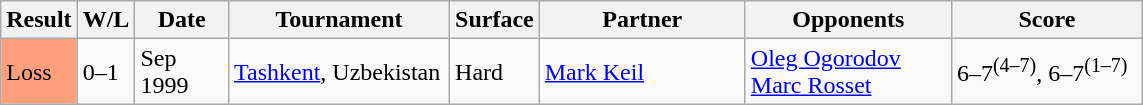<table class="sortable wikitable">
<tr>
<th style="width:40px">Result</th>
<th style="width:30px" class="unsortable">W/L</th>
<th style="width:55px">Date</th>
<th style="width:140px">Tournament</th>
<th style="width:50px">Surface</th>
<th style="width:130px">Partner</th>
<th style="width:130px">Opponents</th>
<th style="width:120px" class="unsortable">Score</th>
</tr>
<tr>
<td style="background:#ffa07a;">Loss</td>
<td>0–1</td>
<td>Sep 1999</td>
<td><a href='#'>Tashkent</a>, Uzbekistan</td>
<td>Hard</td>
<td> <a href='#'>Mark Keil</a></td>
<td> <a href='#'>Oleg Ogorodov</a> <br> <a href='#'>Marc Rosset</a></td>
<td>6–7<sup>(4–7)</sup>, 6–7<sup>(1–7)</sup></td>
</tr>
</table>
